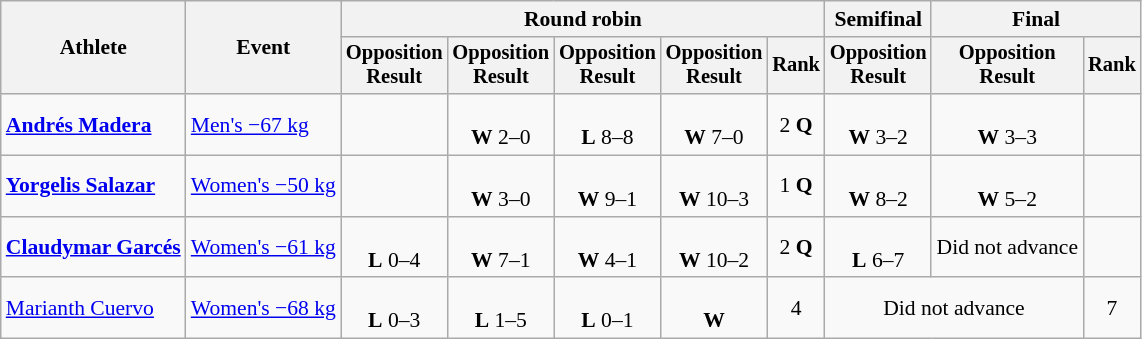<table class=wikitable style=font-size:90%;text-align:center>
<tr>
<th rowspan=2>Athlete</th>
<th rowspan=2>Event</th>
<th colspan=5>Round robin</th>
<th>Semifinal</th>
<th colspan=2>Final</th>
</tr>
<tr style=font-size:95%>
<th>Opposition<br>Result</th>
<th>Opposition<br>Result</th>
<th>Opposition<br>Result</th>
<th>Opposition<br>Result</th>
<th>Rank</th>
<th>Opposition<br>Result</th>
<th>Opposition<br>Result</th>
<th>Rank</th>
</tr>
<tr>
<td align=left><strong><a href='#'>Andrés Madera</a></strong></td>
<td align=left><a href='#'>Men's −67 kg</a></td>
<td></td>
<td><br><strong>W</strong> 2–0</td>
<td><br><strong>L</strong> 8–8 </td>
<td><br><strong>W</strong> 7–0</td>
<td>2 <strong>Q</strong></td>
<td><br><strong>W</strong> 3–2</td>
<td><br><strong>W</strong> 3–3 </td>
<td></td>
</tr>
<tr>
<td align=left><strong><a href='#'>Yorgelis Salazar</a></strong></td>
<td align=left><a href='#'>Women's −50 kg</a></td>
<td></td>
<td><br><strong>W</strong> 3–0</td>
<td><br><strong>W</strong> 9–1</td>
<td><br><strong>W</strong> 10–3</td>
<td>1 <strong>Q</strong></td>
<td><br><strong>W</strong> 8–2</td>
<td><br><strong>W</strong> 5–2</td>
<td></td>
</tr>
<tr>
<td align=left><strong><a href='#'>Claudymar Garcés</a></strong></td>
<td align=left><a href='#'>Women's −61 kg</a></td>
<td><br><strong>L</strong> 0–4</td>
<td><br><strong>W</strong> 7–1</td>
<td><br><strong>W</strong> 4–1</td>
<td><br><strong>W</strong> 10–2</td>
<td>2 <strong>Q</strong></td>
<td><br><strong>L</strong> 6–7</td>
<td>Did not advance</td>
<td></td>
</tr>
<tr>
<td align=left><a href='#'>Marianth Cuervo</a></td>
<td align=left><a href='#'>Women's −68 kg</a></td>
<td><br><strong>L</strong> 0–3</td>
<td><br><strong>L</strong> 1–5</td>
<td><br><strong>L</strong> 0–1</td>
<td><br><strong>W</strong> </td>
<td>4</td>
<td colspan=2>Did not advance</td>
<td>7</td>
</tr>
</table>
